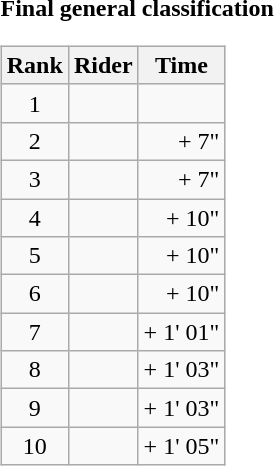<table>
<tr>
<td><strong>Final general classification</strong><br><table class="wikitable">
<tr>
<th scope="col">Rank</th>
<th scope="col">Rider</th>
<th scope="col">Time</th>
</tr>
<tr>
<td style="text-align:center;">1</td>
<td></td>
<td style="text-align:right;"></td>
</tr>
<tr>
<td style="text-align:center;">2</td>
<td></td>
<td style="text-align:right;">+ 7"</td>
</tr>
<tr>
<td style="text-align:center;">3</td>
<td></td>
<td style="text-align:right;">+ 7"</td>
</tr>
<tr>
<td style="text-align:center;">4</td>
<td></td>
<td style="text-align:right;">+ 10"</td>
</tr>
<tr>
<td style="text-align:center;">5</td>
<td></td>
<td style="text-align:right;">+ 10"</td>
</tr>
<tr>
<td style="text-align:center;">6</td>
<td></td>
<td style="text-align:right;">+ 10"</td>
</tr>
<tr>
<td style="text-align:center;">7</td>
<td></td>
<td style="text-align:right;">+ 1' 01"</td>
</tr>
<tr>
<td style="text-align:center;">8</td>
<td></td>
<td style="text-align:right;">+ 1' 03"</td>
</tr>
<tr>
<td style="text-align:center;">9</td>
<td></td>
<td style="text-align:right;">+ 1' 03"</td>
</tr>
<tr>
<td style="text-align:center;">10</td>
<td></td>
<td style="text-align:right;">+ 1' 05"</td>
</tr>
</table>
</td>
</tr>
</table>
